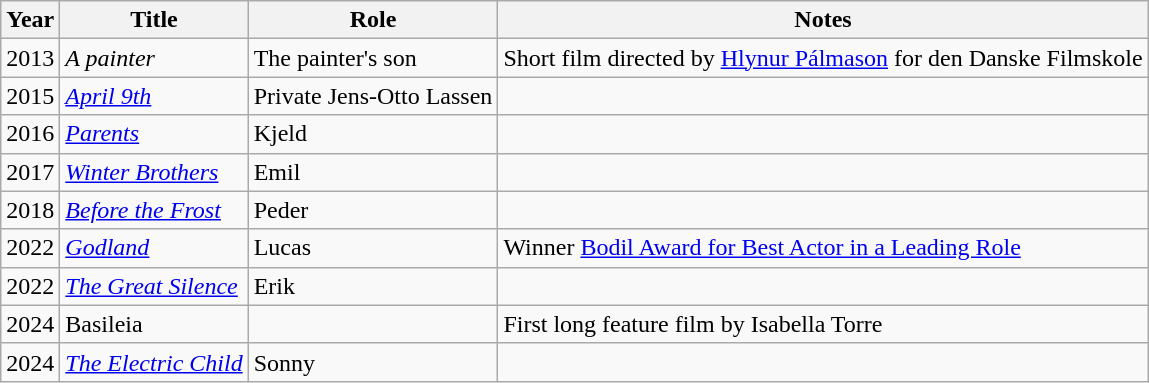<table class="wikitable sortable plainrowheaders">
<tr>
<th scope="col">Year</th>
<th scope="col">Title</th>
<th scope="col">Role</th>
<th scope="col" class="unsortable">Notes</th>
</tr>
<tr>
<td>2013</td>
<td><em>A painter</em></td>
<td>The painter's son</td>
<td>Short film directed by <a href='#'>Hlynur Pálmason</a> for den Danske Filmskole</td>
</tr>
<tr>
<td>2015</td>
<td><em><a href='#'>April 9th</a></em></td>
<td>Private Jens-Otto Lassen</td>
<td></td>
</tr>
<tr>
<td>2016</td>
<td><em><a href='#'>Parents</a></em></td>
<td>Kjeld</td>
<td></td>
</tr>
<tr>
<td>2017</td>
<td><em><a href='#'>Winter Brothers</a></em></td>
<td>Emil</td>
<td></td>
</tr>
<tr>
<td>2018</td>
<td><em><a href='#'>Before the Frost</a></em></td>
<td>Peder</td>
<td></td>
</tr>
<tr>
<td>2022</td>
<td><em><a href='#'>Godland</a></em></td>
<td>Lucas</td>
<td>Winner <a href='#'>Bodil Award for Best Actor in a Leading Role</a></td>
</tr>
<tr>
<td>2022</td>
<td><em><a href='#'>The Great Silence</a></em></td>
<td>Erik</td>
<td></td>
</tr>
<tr>
<td>2024</td>
<td>Basileia</td>
<td></td>
<td>First long feature film by Isabella Torre</td>
</tr>
<tr>
<td>2024</td>
<td><em><a href='#'>The Electric Child</a></em></td>
<td>Sonny</td>
</tr>
</table>
